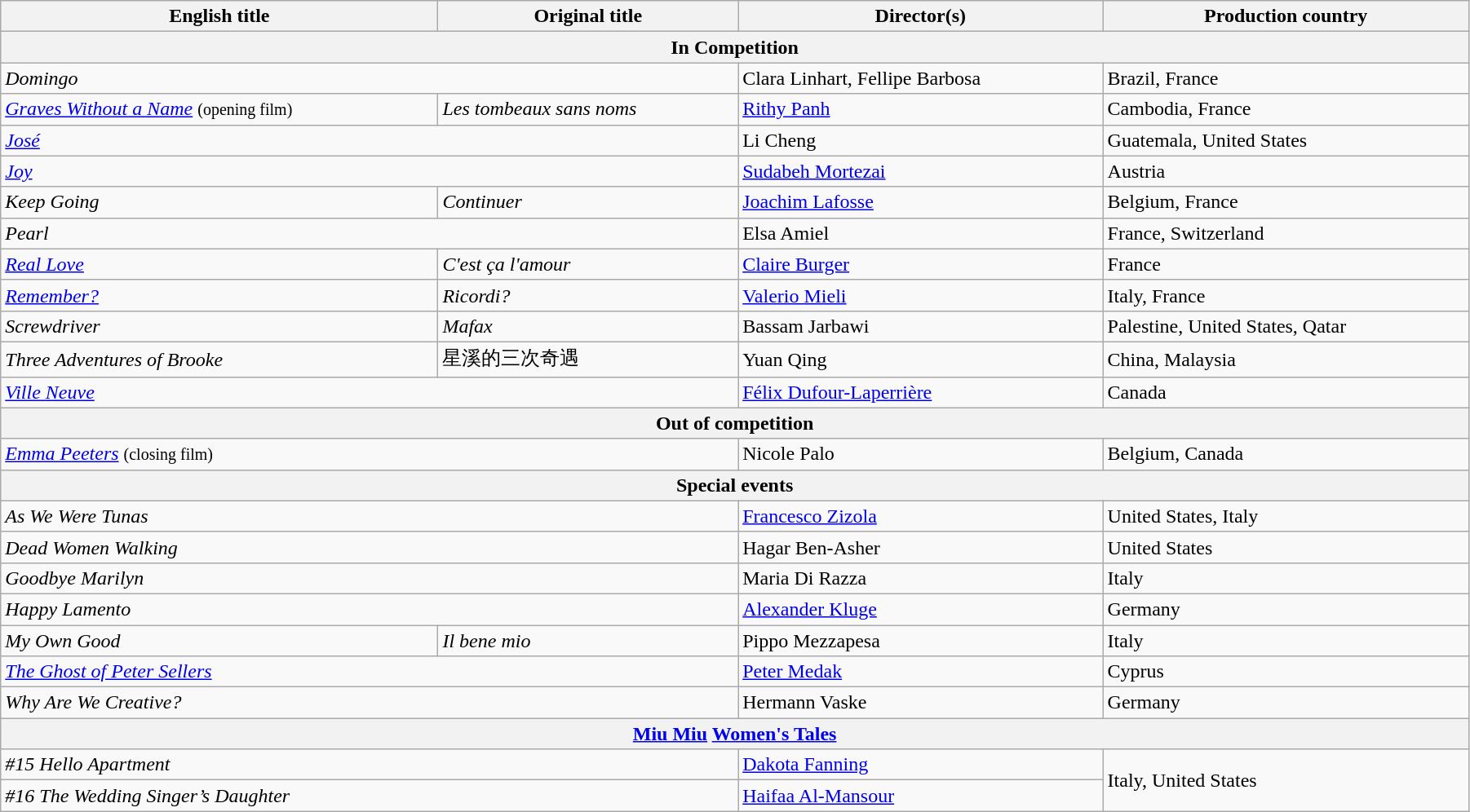<table class="wikitable" style="width:95%; margin-top:2px; margin-bottom:0px">
<tr>
<th>English title</th>
<th>Original title</th>
<th>Director(s)</th>
<th>Production country</th>
</tr>
<tr>
<th colspan="4">In Competition</th>
</tr>
<tr>
<td colspan=2><em>Domingo</em></td>
<td>Clara Linhart, Fellipe Barbosa</td>
<td>Brazil, France</td>
</tr>
<tr>
<td><em><a href='#'>Graves Without a Name</a></em>  <small>(opening film)</small></td>
<td><em>Les tombeaux sans noms</em></td>
<td><a href='#'>Rithy Panh</a></td>
<td>Cambodia, France</td>
</tr>
<tr>
<td colspan=2><em><a href='#'>José</a></em></td>
<td>Li Cheng</td>
<td>Guatemala, United States</td>
</tr>
<tr>
<td colspan=2><em><a href='#'>Joy</a></em></td>
<td><a href='#'>Sudabeh Mortezai</a></td>
<td>Austria</td>
</tr>
<tr>
<td><em>Keep Going</em></td>
<td><em>Continuer</em></td>
<td><a href='#'>Joachim Lafosse</a></td>
<td>Belgium, France</td>
</tr>
<tr>
<td colspan=2><em>Pearl</em></td>
<td>Elsa Amiel</td>
<td>France, Switzerland</td>
</tr>
<tr>
<td><em><a href='#'>Real Love</a></em></td>
<td><em>C'est ça l'amour</em></td>
<td><a href='#'>Claire Burger</a></td>
<td>France</td>
</tr>
<tr>
<td><em><a href='#'>Remember?</a></em></td>
<td><em>Ricordi?</em></td>
<td><a href='#'>Valerio Mieli</a></td>
<td>Italy, France</td>
</tr>
<tr>
<td><em>Screwdriver</em></td>
<td><em>Mafax</em></td>
<td>Bassam Jarbawi</td>
<td>Palestine, United States, Qatar</td>
</tr>
<tr>
<td><em>Three Adventures of Brooke</em></td>
<td>星溪的三次奇遇</td>
<td>Yuan Qing</td>
<td>China, Malaysia</td>
</tr>
<tr>
<td colspan=2><em><a href='#'>Ville Neuve</a></em></td>
<td><a href='#'>Félix Dufour-Laperrière</a></td>
<td>Canada</td>
</tr>
<tr>
<th colspan="4">Out of competition</th>
</tr>
<tr>
<td colspan=2><em><a href='#'>Emma Peeters</a></em> <small>(closing film)</small></td>
<td>Nicole Palo</td>
<td>Belgium, Canada</td>
</tr>
<tr>
<th colspan="4">Special events</th>
</tr>
<tr>
<td colspan="2"><em>As We Were Tunas</em></td>
<td><a href='#'>Francesco Zizola</a></td>
<td>United States, Italy</td>
</tr>
<tr>
<td colspan="2"><em>Dead Women Walking</em></td>
<td>Hagar Ben-Asher</td>
<td>United States</td>
</tr>
<tr>
<td colspan="2"><em>Goodbye Marilyn</em></td>
<td>Maria Di Razza</td>
<td>Italy</td>
</tr>
<tr>
<td colspan="2"><em>Happy Lamento</em></td>
<td><a href='#'>Alexander Kluge</a></td>
<td>Germany</td>
</tr>
<tr>
<td><em>My Own Good</em></td>
<td><em>Il bene mio</em></td>
<td>Pippo Mezzapesa</td>
<td>Italy</td>
</tr>
<tr>
<td colspan="2"><em><a href='#'>The Ghost of Peter Sellers</a></em></td>
<td><a href='#'>Peter Medak</a></td>
<td>Cyprus</td>
</tr>
<tr>
<td colspan="2"><em>Why Are We Creative?</em></td>
<td>Hermann Vaske</td>
<td>Germany</td>
</tr>
<tr>
<th colspan="4"><a href='#'>Miu Miu</a> <a href='#'>Women's Tales</a></th>
</tr>
<tr>
<td colspan="2"><em>#15 Hello Apartment </em></td>
<td><a href='#'>Dakota Fanning</a></td>
<td rowspan="2">Italy, United States</td>
</tr>
<tr>
<td colspan="2"><em>#16 The Wedding Singer’s Daughter</em></td>
<td><a href='#'>Haifaa Al-Mansour</a></td>
</tr>
</table>
